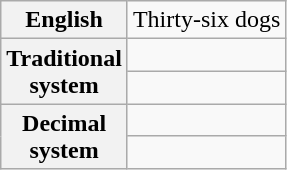<table class="wikitable">
<tr>
<th>English</th>
<td>Thirty-six dogs</td>
</tr>
<tr>
<th rowspan="2">Traditional<br>system</th>
<td></td>
</tr>
<tr>
<td></td>
</tr>
<tr>
<th rowspan="2">Decimal<br>system</th>
<td></td>
</tr>
<tr>
<td></td>
</tr>
</table>
